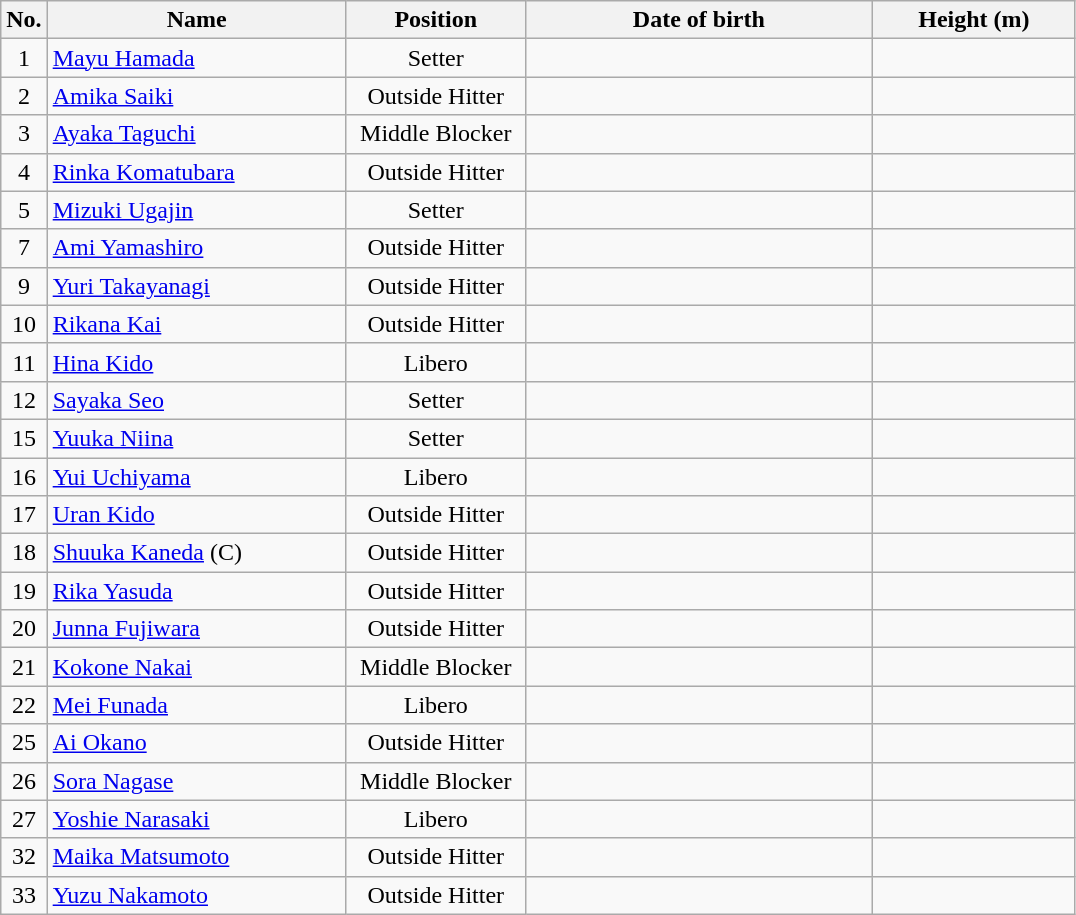<table class="wikitable sortable" style="font-size:100%; text-align:center;">
<tr>
<th>No.</th>
<th style="width:12em">Name</th>
<th style="width:7em">Position</th>
<th style="width:14em">Date of birth</th>
<th style="width:8em">Height (m)</th>
</tr>
<tr>
<td align=center>1</td>
<td align=left> <a href='#'>Mayu Hamada</a></td>
<td align=center>Setter</td>
<td align=right></td>
<td align=left></td>
</tr>
<tr>
<td align=center>2</td>
<td align=left> <a href='#'>Amika Saiki</a></td>
<td align=center>Outside Hitter</td>
<td align=right></td>
<td align=left></td>
</tr>
<tr>
<td align=center>3</td>
<td align=left> <a href='#'>Ayaka Taguchi</a></td>
<td align=center>Middle Blocker</td>
<td align=right></td>
<td align=left></td>
</tr>
<tr>
<td align=center>4</td>
<td align=left> <a href='#'>Rinka Komatubara</a></td>
<td align=center>Outside Hitter</td>
<td align=right></td>
<td align=left></td>
</tr>
<tr>
<td align=center>5</td>
<td align=left> <a href='#'>Mizuki Ugajin</a></td>
<td align=center>Setter</td>
<td align=right></td>
<td align=left></td>
</tr>
<tr>
<td align=center>7</td>
<td align=left> <a href='#'>Ami Yamashiro</a></td>
<td align=center>Outside Hitter</td>
<td align=right></td>
<td align=left></td>
</tr>
<tr>
<td align=center>9</td>
<td align=left> <a href='#'>Yuri Takayanagi</a></td>
<td align=center>Outside Hitter</td>
<td align=right></td>
<td align=left></td>
</tr>
<tr>
<td align=center>10</td>
<td align=left> <a href='#'>Rikana Kai</a></td>
<td align=center>Outside Hitter</td>
<td align=right></td>
<td align=left></td>
</tr>
<tr>
<td align=center>11</td>
<td align=left> <a href='#'>Hina Kido</a></td>
<td align=center>Libero</td>
<td align=right></td>
<td align=left></td>
</tr>
<tr>
<td align=center>12</td>
<td align=left> <a href='#'>Sayaka Seo</a></td>
<td align=center>Setter</td>
<td align=right></td>
<td align=left></td>
</tr>
<tr>
<td align=center>15</td>
<td align=left> <a href='#'>Yuuka Niina</a></td>
<td align=center>Setter</td>
<td align=right></td>
<td align=left></td>
</tr>
<tr>
<td align=center>16</td>
<td align=left> <a href='#'>Yui Uchiyama</a></td>
<td align=center>Libero</td>
<td align=right></td>
<td align=left></td>
</tr>
<tr>
<td align=center>17</td>
<td align=left> <a href='#'>Uran Kido</a></td>
<td align=center>Outside Hitter</td>
<td align=right></td>
<td align=left></td>
</tr>
<tr>
<td align=center>18</td>
<td align=left> <a href='#'>Shuuka Kaneda</a> (C)</td>
<td align=center>Outside Hitter</td>
<td align=right></td>
<td align=left></td>
</tr>
<tr>
<td align=center>19</td>
<td align=left> <a href='#'>Rika Yasuda</a></td>
<td align=center>Outside Hitter</td>
<td align=right></td>
<td align=left></td>
</tr>
<tr>
<td align=center>20</td>
<td align=left> <a href='#'>Junna Fujiwara</a></td>
<td align=center>Outside Hitter</td>
<td align=right></td>
<td align=left></td>
</tr>
<tr>
<td align=center>21</td>
<td align=left> <a href='#'>Kokone Nakai</a></td>
<td align=center>Middle Blocker</td>
<td align=right></td>
<td align=left></td>
</tr>
<tr>
<td align=center>22</td>
<td align=left> <a href='#'>Mei Funada</a></td>
<td align=center>Libero</td>
<td align=right></td>
<td align=left></td>
</tr>
<tr>
<td align=center>25</td>
<td align=left> <a href='#'>Ai Okano</a></td>
<td align=center>Outside Hitter</td>
<td align=right></td>
<td align=left></td>
</tr>
<tr>
<td align=center>26</td>
<td align=left> <a href='#'>Sora Nagase</a></td>
<td align=center>Middle Blocker</td>
<td align=right></td>
<td align=left></td>
</tr>
<tr>
<td align=center>27</td>
<td align=left> <a href='#'>Yoshie Narasaki</a></td>
<td align=center>Libero</td>
<td align=right></td>
<td align=left></td>
</tr>
<tr>
<td align=center>32</td>
<td align=left> <a href='#'>Maika Matsumoto</a></td>
<td align=center>Outside Hitter</td>
<td align=right></td>
<td align=left></td>
</tr>
<tr>
<td align=center>33</td>
<td align=left> <a href='#'>Yuzu Nakamoto</a></td>
<td align=center>Outside Hitter</td>
<td align=right></td>
<td align=left></td>
</tr>
</table>
